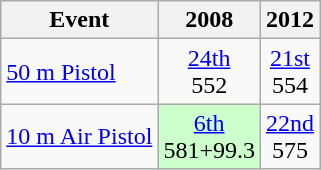<table class="wikitable" style="text-align: center">
<tr>
<th>Event</th>
<th>2008</th>
<th>2012</th>
</tr>
<tr>
<td align=left><a href='#'>50 m Pistol</a></td>
<td><a href='#'>24th</a><br>552</td>
<td><a href='#'>21st</a><br>554</td>
</tr>
<tr>
<td align=left><a href='#'>10 m Air Pistol</a></td>
<td style="background: #ccffcc"><a href='#'>6th</a><br>581+99.3</td>
<td><a href='#'>22nd</a><br>575</td>
</tr>
</table>
